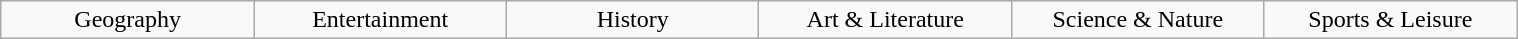<table class="wikitable" style="text-align: center; width: 80%; margin: 1em auto 1em auto;">
<tr>
<td style="width:70pt;">Geography</td>
<td style="width:70pt;">Entertainment</td>
<td style="width:70pt;">History</td>
<td style="width:70pt;">Art & Literature</td>
<td style="width:70pt;">Science & Nature</td>
<td style="width:70pt;">Sports & Leisure</td>
</tr>
</table>
